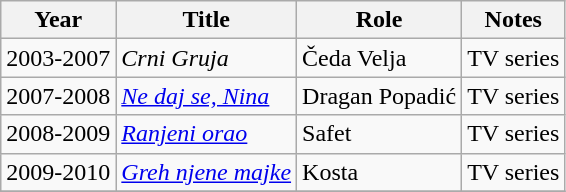<table class="wikitable sortable">
<tr>
<th>Year</th>
<th>Title</th>
<th>Role</th>
<th class="unsortable">Notes</th>
</tr>
<tr>
<td>2003-2007</td>
<td><em>Crni Gruja</em></td>
<td>Čeda Velja</td>
<td>TV series</td>
</tr>
<tr>
<td>2007-2008</td>
<td><em><a href='#'>Ne daj se, Nina</a></em></td>
<td>Dragan Popadić</td>
<td>TV series</td>
</tr>
<tr>
<td>2008-2009</td>
<td><em><a href='#'>Ranjeni orao</a></em></td>
<td>Safet</td>
<td>TV series</td>
</tr>
<tr>
<td>2009-2010</td>
<td><em><a href='#'>Greh njene majke</a></em></td>
<td>Kosta</td>
<td>TV series</td>
</tr>
<tr>
</tr>
</table>
